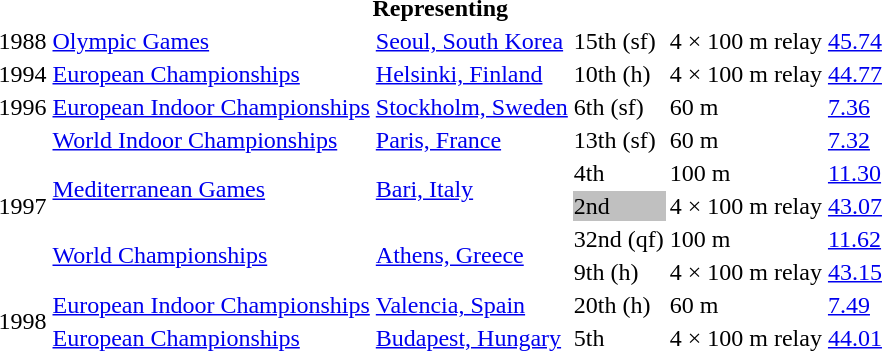<table>
<tr>
<th colspan="6">Representing </th>
</tr>
<tr>
<td>1988</td>
<td><a href='#'>Olympic Games</a></td>
<td><a href='#'>Seoul, South Korea</a></td>
<td>15th (sf)</td>
<td>4 × 100 m relay</td>
<td><a href='#'>45.74</a></td>
</tr>
<tr>
<td>1994</td>
<td><a href='#'>European Championships</a></td>
<td><a href='#'>Helsinki, Finland</a></td>
<td>10th (h)</td>
<td>4 × 100 m relay</td>
<td><a href='#'>44.77</a></td>
</tr>
<tr>
<td>1996</td>
<td><a href='#'>European Indoor Championships</a></td>
<td><a href='#'>Stockholm, Sweden</a></td>
<td>6th (sf)</td>
<td>60 m</td>
<td><a href='#'>7.36</a></td>
</tr>
<tr>
<td rowspan=5>1997</td>
<td><a href='#'>World Indoor Championships</a></td>
<td><a href='#'>Paris, France</a></td>
<td>13th (sf)</td>
<td>60 m</td>
<td><a href='#'>7.32</a></td>
</tr>
<tr>
<td rowspan=2><a href='#'>Mediterranean Games</a></td>
<td rowspan=2><a href='#'>Bari, Italy</a></td>
<td>4th</td>
<td>100 m</td>
<td><a href='#'>11.30</a></td>
</tr>
<tr>
<td bgcolor=silver>2nd</td>
<td>4 × 100 m relay</td>
<td><a href='#'>43.07</a></td>
</tr>
<tr>
<td rowspan=2><a href='#'>World Championships</a></td>
<td rowspan=2><a href='#'>Athens, Greece</a></td>
<td>32nd (qf)</td>
<td>100 m</td>
<td><a href='#'>11.62</a></td>
</tr>
<tr>
<td>9th (h)</td>
<td>4 × 100 m relay</td>
<td><a href='#'>43.15</a></td>
</tr>
<tr>
<td rowspan=2>1998</td>
<td><a href='#'>European Indoor Championships</a></td>
<td><a href='#'>Valencia, Spain</a></td>
<td>20th (h)</td>
<td>60 m</td>
<td><a href='#'>7.49</a></td>
</tr>
<tr>
<td><a href='#'>European Championships</a></td>
<td><a href='#'>Budapest, Hungary</a></td>
<td>5th</td>
<td>4 × 100 m relay</td>
<td><a href='#'>44.01</a></td>
</tr>
</table>
